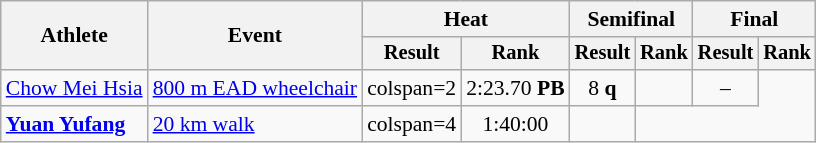<table class="wikitable" style="font-size:90%">
<tr>
<th rowspan="2">Athlete</th>
<th rowspan="2">Event</th>
<th colspan="2">Heat</th>
<th colspan="2">Semifinal</th>
<th colspan="2">Final</th>
</tr>
<tr style="font-size:95%">
<th>Result</th>
<th>Rank</th>
<th>Result</th>
<th>Rank</th>
<th>Result</th>
<th>Rank</th>
</tr>
<tr align=center>
<td align=left><a href='#'>Chow Mei Hsia</a></td>
<td align=left><a href='#'>800 m EAD wheelchair</a></td>
<td>colspan=2 </td>
<td>2:23.70 <strong>PB</strong></td>
<td>8 <strong>q</strong></td>
<td></td>
<td>–</td>
</tr>
<tr align=center>
<td align=left><strong><a href='#'>Yuan Yufang</a></strong></td>
<td align=left><a href='#'>20 km walk</a></td>
<td>colspan=4 </td>
<td>1:40:00</td>
<td></td>
</tr>
</table>
